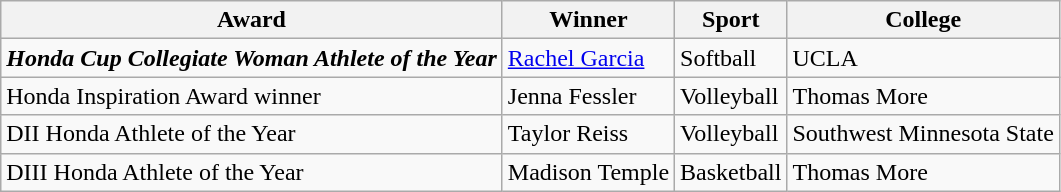<table class="wikitable">
<tr>
<th>Award</th>
<th>Winner</th>
<th>Sport</th>
<th>College</th>
</tr>
<tr>
<td><strong><em>Honda Cup<strong> Collegiate Woman Athlete of the Year<em></td>
<td><a href='#'>Rachel Garcia</a></td>
<td>Softball</td>
<td>UCLA</td>
</tr>
<tr>
<td></em>Honda Inspiration Award winner<em></td>
<td>Jenna Fessler</td>
<td>Volleyball</td>
<td>Thomas More</td>
</tr>
<tr>
<td></em>DII Honda Athlete of the Year<em></td>
<td>Taylor Reiss</td>
<td>Volleyball</td>
<td>Southwest Minnesota State</td>
</tr>
<tr>
<td></em>DIII Honda Athlete of the Year<em></td>
<td>Madison Temple</td>
<td>Basketball</td>
<td>Thomas More</td>
</tr>
</table>
